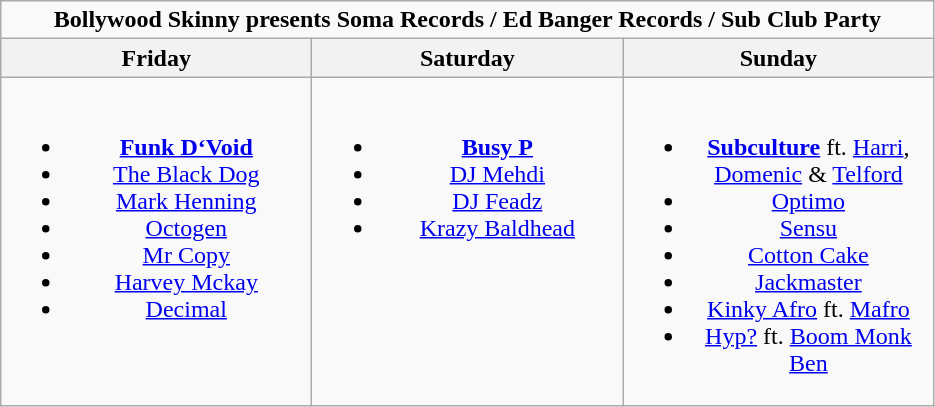<table class="wikitable">
<tr>
<td colspan="3" align="center"><strong>Bollywood Skinny presents Soma Records / Ed Banger Records / Sub Club Party</strong></td>
</tr>
<tr>
<th>Friday</th>
<th>Saturday</th>
<th>Sunday</th>
</tr>
<tr>
<td valign="top" align="center" width=200><br><ul><li><strong><a href='#'>Funk D‘Void</a></strong></li><li><a href='#'>The Black Dog</a></li><li><a href='#'>Mark Henning</a></li><li><a href='#'>Octogen</a></li><li><a href='#'>Mr Copy</a></li><li><a href='#'>Harvey Mckay</a></li><li><a href='#'>Decimal</a></li></ul></td>
<td valign="top" align="center" width=200><br><ul><li><strong><a href='#'>Busy P</a></strong></li><li><a href='#'>DJ Mehdi</a></li><li><a href='#'>DJ Feadz</a></li><li><a href='#'>Krazy Baldhead</a></li></ul></td>
<td valign="top" align="center" width=200><br><ul><li><strong><a href='#'>Subculture</a></strong> ft. <a href='#'>Harri</a>, <a href='#'>Domenic</a> & <a href='#'>Telford</a></li><li><a href='#'>Optimo</a></li><li><a href='#'>Sensu</a></li><li><a href='#'>Cotton Cake</a></li><li><a href='#'>Jackmaster</a></li><li><a href='#'>Kinky Afro</a> ft. <a href='#'>Mafro</a></li><li><a href='#'>Hyp?</a> ft. <a href='#'>Boom Monk Ben</a></li></ul></td>
</tr>
</table>
